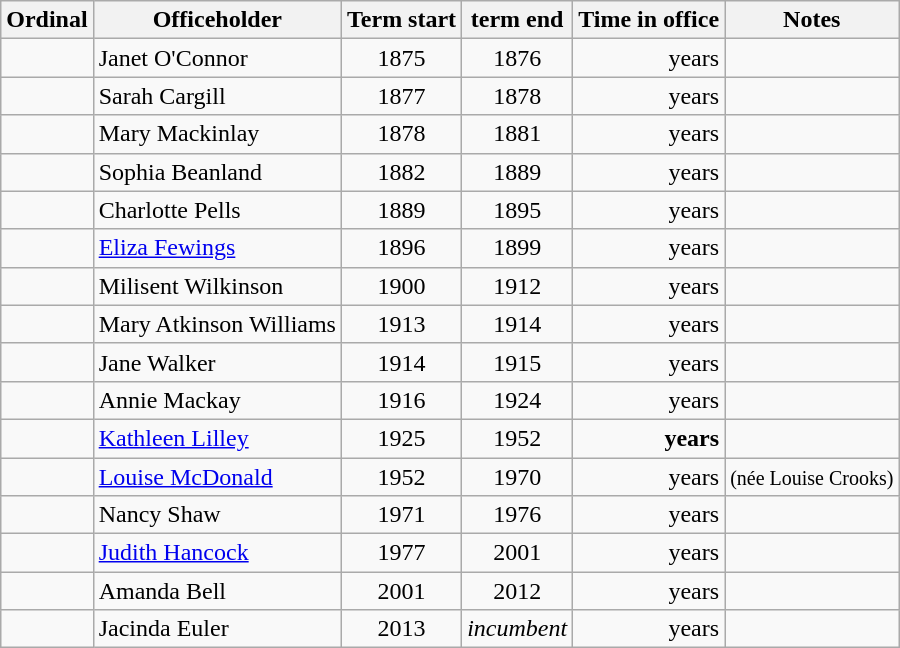<table class="wikitable">
<tr>
<th>Ordinal</th>
<th>Officeholder</th>
<th>Term start</th>
<th>term end</th>
<th>Time in office</th>
<th>Notes</th>
</tr>
<tr>
<td align=center></td>
<td>Janet O'Connor</td>
<td align=center>1875</td>
<td align=center>1876</td>
<td align=right> years</td>
<td></td>
</tr>
<tr>
<td align=center></td>
<td>Sarah Cargill</td>
<td align=center>1877</td>
<td align=center>1878</td>
<td align=right> years</td>
<td></td>
</tr>
<tr>
<td align=center></td>
<td>Mary Mackinlay</td>
<td align=center>1878</td>
<td align=center>1881</td>
<td align=right> years</td>
<td></td>
</tr>
<tr>
<td align=center></td>
<td>Sophia Beanland</td>
<td align=center>1882</td>
<td align=center>1889</td>
<td align=right> years</td>
<td></td>
</tr>
<tr>
<td align=center></td>
<td>Charlotte Pells</td>
<td align=center>1889</td>
<td align=center>1895</td>
<td align=right> years</td>
<td></td>
</tr>
<tr>
<td align=center></td>
<td><a href='#'>Eliza Fewings</a></td>
<td align=center>1896</td>
<td align=center>1899</td>
<td align=right> years</td>
<td></td>
</tr>
<tr>
<td align=center></td>
<td>Milisent Wilkinson</td>
<td align=center>1900</td>
<td align=center>1912</td>
<td align=right> years</td>
<td></td>
</tr>
<tr>
<td align=center></td>
<td>Mary Atkinson Williams</td>
<td align=center>1913</td>
<td align=center>1914</td>
<td align=right> years</td>
<td></td>
</tr>
<tr>
<td align=center></td>
<td>Jane Walker</td>
<td align=center>1914</td>
<td align=center>1915</td>
<td align=right> years</td>
<td></td>
</tr>
<tr>
<td align=center></td>
<td>Annie Mackay</td>
<td align=center>1916</td>
<td align=center>1924</td>
<td align=right> years</td>
<td></td>
</tr>
<tr>
<td align=center></td>
<td><a href='#'>Kathleen Lilley</a></td>
<td align=center>1925</td>
<td align=center>1952</td>
<td align=right><strong> years</strong></td>
<td></td>
</tr>
<tr>
<td align=center></td>
<td><a href='#'>Louise McDonald</a></td>
<td align=center>1952</td>
<td align=center>1970</td>
<td align=right> years</td>
<td><small>(née Louise Crooks)</small></td>
</tr>
<tr>
<td align=center></td>
<td>Nancy Shaw</td>
<td align=center>1971</td>
<td align=center>1976</td>
<td align=right> years</td>
<td></td>
</tr>
<tr>
<td align=center></td>
<td><a href='#'>Judith Hancock</a> </td>
<td align=center>1977</td>
<td align=center>2001</td>
<td align=right> years</td>
<td></td>
</tr>
<tr>
<td align=center></td>
<td>Amanda Bell </td>
<td align=center>2001</td>
<td align=center>2012</td>
<td align=right> years</td>
<td></td>
</tr>
<tr>
<td align=center></td>
<td>Jacinda Euler</td>
<td align=center>2013</td>
<td align=center><em>incumbent</em></td>
<td align=right> years</td>
<td></td>
</tr>
</table>
